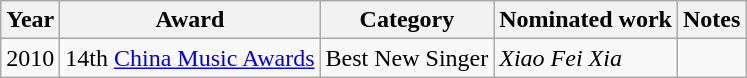<table class="wikitable sortable">
<tr>
<th>Year</th>
<th>Award</th>
<th>Category</th>
<th>Nominated work</th>
<th>Notes</th>
</tr>
<tr>
<td>2010</td>
<td>14th <a href='#'>China Music Awards</a></td>
<td>Best New Singer</td>
<td><em>Xiao Fei Xia</em></td>
<td></td>
</tr>
</table>
